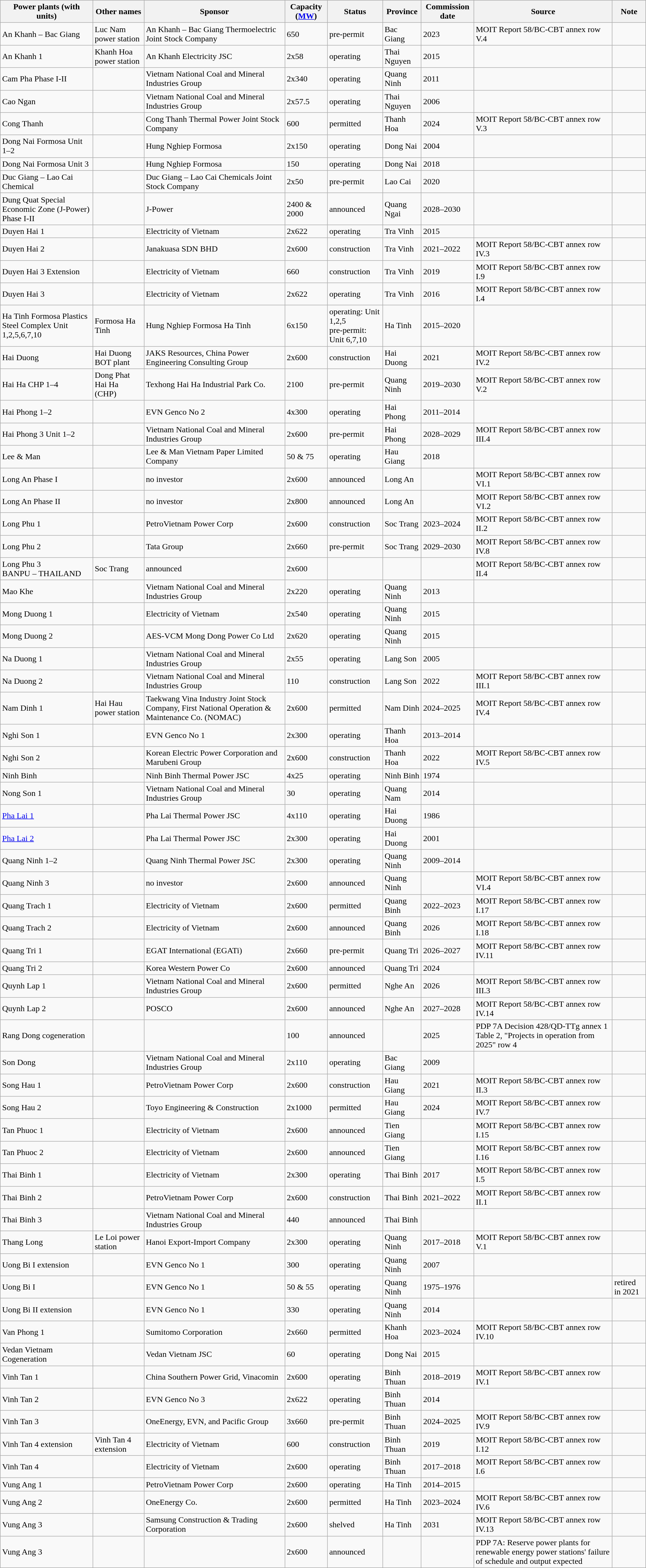<table class="wikitable sortable">
<tr>
<th>Power plants (with units)</th>
<th>Other names</th>
<th>Sponsor</th>
<th>Capacity (<a href='#'>MW</a>)</th>
<th>Status</th>
<th>Province</th>
<th>Commission date</th>
<th>Source</th>
<th>Note</th>
</tr>
<tr>
<td>An Khanh – Bac Giang</td>
<td>Luc Nam power station</td>
<td>An Khanh – Bac Giang Thermoelectric Joint Stock Company</td>
<td>650</td>
<td>pre-permit</td>
<td>Bac Giang</td>
<td>2023</td>
<td>MOIT Report 58/BC-CBT annex row V.4</td>
<td></td>
</tr>
<tr>
<td>An Khanh 1</td>
<td>Khanh Hoa power station</td>
<td>An Khanh Electricity JSC</td>
<td>2x58</td>
<td>operating</td>
<td>Thai Nguyen</td>
<td>2015</td>
<td></td>
<td></td>
</tr>
<tr>
<td>Cam Pha Phase I-II</td>
<td></td>
<td>Vietnam National Coal and Mineral Industries Group</td>
<td>2x340</td>
<td>operating</td>
<td>Quang Ninh</td>
<td>2011</td>
<td></td>
<td></td>
</tr>
<tr>
<td>Cao Ngan</td>
<td></td>
<td>Vietnam National Coal and Mineral Industries Group</td>
<td>2x57.5</td>
<td>operating</td>
<td>Thai Nguyen</td>
<td>2006</td>
<td></td>
<td></td>
</tr>
<tr>
<td>Cong Thanh</td>
<td></td>
<td>Cong Thanh Thermal Power Joint Stock Company</td>
<td>600</td>
<td>permitted</td>
<td>Thanh Hoa</td>
<td>2024</td>
<td>MOIT Report 58/BC-CBT annex row V.3</td>
<td></td>
</tr>
<tr>
<td>Dong Nai Formosa Unit 1–2</td>
<td></td>
<td>Hung Nghiep Formosa</td>
<td>2x150</td>
<td>operating</td>
<td>Dong Nai</td>
<td>2004</td>
<td></td>
<td></td>
</tr>
<tr>
<td>Dong Nai Formosa Unit 3</td>
<td></td>
<td>Hung Nghiep Formosa</td>
<td>150</td>
<td>operating</td>
<td>Dong Nai</td>
<td>2018</td>
<td></td>
<td></td>
</tr>
<tr>
<td>Duc Giang – Lao Cai Chemical</td>
<td></td>
<td>Duc Giang – Lao Cai Chemicals Joint Stock Company</td>
<td>2x50</td>
<td>pre-permit</td>
<td>Lao Cai</td>
<td>2020</td>
<td></td>
<td></td>
</tr>
<tr>
<td>Dung Quat Special Economic Zone (J-Power) Phase I-II</td>
<td></td>
<td>J-Power</td>
<td>2400 & 2000</td>
<td>announced</td>
<td>Quang Ngai</td>
<td>2028–2030</td>
<td></td>
<td></td>
</tr>
<tr>
<td>Duyen Hai 1</td>
<td></td>
<td>Electricity of Vietnam</td>
<td>2x622</td>
<td>operating</td>
<td>Tra Vinh</td>
<td>2015</td>
<td></td>
<td></td>
</tr>
<tr>
<td>Duyen Hai 2</td>
<td></td>
<td>Janakuasa SDN BHD</td>
<td>2x600</td>
<td>construction</td>
<td>Tra Vinh</td>
<td>2021–2022</td>
<td>MOIT Report 58/BC-CBT annex row IV.3</td>
<td></td>
</tr>
<tr>
<td>Duyen Hai 3 Extension</td>
<td></td>
<td>Electricity of Vietnam</td>
<td>660</td>
<td>construction</td>
<td>Tra Vinh</td>
<td>2019</td>
<td>MOIT Report 58/BC-CBT annex row I.9</td>
<td></td>
</tr>
<tr>
<td>Duyen Hai 3</td>
<td></td>
<td>Electricity of Vietnam</td>
<td>2x622</td>
<td>operating</td>
<td>Tra Vinh</td>
<td>2016</td>
<td>MOIT Report 58/BC-CBT annex row I.4</td>
<td></td>
</tr>
<tr>
<td>Ha Tinh Formosa Plastics Steel Complex Unit 1,2,5,6,7,10</td>
<td>Formosa Ha Tinh</td>
<td>Hung Nghiep Formosa Ha Tinh</td>
<td>6x150</td>
<td>operating: Unit 1,2,5<br>pre-permit: Unit 6,7,10</td>
<td>Ha Tinh</td>
<td>2015–2020</td>
<td></td>
<td></td>
</tr>
<tr>
<td>Hai Duong</td>
<td>Hai Duong BOT plant</td>
<td>JAKS Resources, China Power Engineering Consulting Group</td>
<td>2x600</td>
<td>construction</td>
<td>Hai Duong</td>
<td>2021</td>
<td>MOIT Report 58/BC-CBT annex row IV.2</td>
<td></td>
</tr>
<tr>
<td>Hai Ha CHP 1–4</td>
<td>Dong Phat Hai Ha (CHP)</td>
<td>Texhong Hai Ha Industrial Park Co.</td>
<td>2100</td>
<td>pre-permit</td>
<td>Quang Ninh</td>
<td>2019–2030</td>
<td>MOIT Report 58/BC-CBT annex row V.2</td>
<td></td>
</tr>
<tr>
<td>Hai Phong 1–2</td>
<td></td>
<td>EVN Genco No 2</td>
<td>4x300</td>
<td>operating</td>
<td>Hai Phong</td>
<td>2011–2014</td>
<td></td>
<td></td>
</tr>
<tr>
<td>Hai Phong 3 Unit 1–2</td>
<td></td>
<td>Vietnam National Coal and Mineral Industries Group</td>
<td>2x600</td>
<td>pre-permit</td>
<td>Hai Phong</td>
<td>2028–2029</td>
<td>MOIT Report 58/BC-CBT annex row III.4</td>
<td></td>
</tr>
<tr>
<td>Lee & Man</td>
<td></td>
<td>Lee & Man Vietnam Paper Limited Company</td>
<td>50 & 75</td>
<td>operating</td>
<td>Hau Giang</td>
<td>2018</td>
<td></td>
<td></td>
</tr>
<tr>
<td>Long An Phase I</td>
<td></td>
<td>no investor</td>
<td>2x600</td>
<td>announced</td>
<td>Long An</td>
<td></td>
<td>MOIT Report 58/BC-CBT annex row VI.1</td>
<td></td>
</tr>
<tr>
<td>Long An Phase II</td>
<td></td>
<td>no investor</td>
<td>2x800</td>
<td>announced</td>
<td>Long An</td>
<td></td>
<td>MOIT Report 58/BC-CBT annex row VI.2</td>
<td></td>
</tr>
<tr>
<td>Long Phu 1</td>
<td></td>
<td>PetroVietnam Power Corp</td>
<td>2x600</td>
<td>construction</td>
<td>Soc Trang</td>
<td>2023–2024</td>
<td>MOIT Report 58/BC-CBT annex row II.2</td>
<td></td>
</tr>
<tr>
<td>Long Phu 2</td>
<td></td>
<td>Tata Group</td>
<td>2x660</td>
<td>pre-permit</td>
<td>Soc Trang</td>
<td>2029–2030</td>
<td>MOIT Report 58/BC-CBT annex row IV.8</td>
<td></td>
</tr>
<tr>
<td>Long Phu 3<br>BANPU – THAILAND</td>
<td>Soc Trang</td>
<td>announced</td>
<td>2x600</td>
<td></td>
<td></td>
<td></td>
<td>MOIT Report 58/BC-CBT annex row II.4</td>
<td></td>
</tr>
<tr>
<td>Mao Khe</td>
<td></td>
<td>Vietnam National Coal and Mineral Industries Group</td>
<td>2x220</td>
<td>operating</td>
<td>Quang Ninh</td>
<td>2013</td>
<td></td>
<td></td>
</tr>
<tr>
<td>Mong Duong 1</td>
<td></td>
<td>Electricity of Vietnam</td>
<td>2x540</td>
<td>operating</td>
<td>Quang Ninh</td>
<td>2015</td>
<td></td>
<td></td>
</tr>
<tr>
<td>Mong Duong 2</td>
<td></td>
<td>AES-VCM Mong Dong Power Co Ltd</td>
<td>2x620</td>
<td>operating</td>
<td>Quang Ninh</td>
<td>2015</td>
<td></td>
<td></td>
</tr>
<tr>
<td>Na Duong 1</td>
<td></td>
<td>Vietnam National Coal and Mineral Industries Group</td>
<td>2x55</td>
<td>operating</td>
<td>Lang Son</td>
<td>2005</td>
<td></td>
<td></td>
</tr>
<tr>
<td>Na Duong 2</td>
<td></td>
<td>Vietnam National Coal and Mineral Industries Group</td>
<td>110</td>
<td>construction</td>
<td>Lang Son</td>
<td>2022</td>
<td>MOIT Report 58/BC-CBT annex row III.1</td>
<td></td>
</tr>
<tr>
<td>Nam Dinh 1</td>
<td>Hai Hau power station</td>
<td>Taekwang Vina Industry Joint Stock Company, First National Operation & Maintenance Co. (NOMAC)</td>
<td>2x600</td>
<td>permitted</td>
<td>Nam Dinh</td>
<td>2024–2025</td>
<td>MOIT Report 58/BC-CBT annex row IV.4</td>
<td></td>
</tr>
<tr>
<td>Nghi Son 1</td>
<td></td>
<td>EVN Genco No 1</td>
<td>2x300</td>
<td>operating</td>
<td>Thanh Hoa</td>
<td>2013–2014</td>
<td></td>
<td></td>
</tr>
<tr>
<td>Nghi Son 2</td>
<td></td>
<td>Korean Electric Power Corporation and Marubeni Group</td>
<td>2x600</td>
<td>construction</td>
<td>Thanh Hoa</td>
<td>2022</td>
<td>MOIT Report 58/BC-CBT annex row IV.5</td>
<td></td>
</tr>
<tr>
<td>Ninh Binh</td>
<td></td>
<td>Ninh Binh Thermal Power JSC</td>
<td>4x25</td>
<td>operating</td>
<td>Ninh Binh</td>
<td>1974</td>
<td></td>
<td></td>
</tr>
<tr>
<td>Nong Son 1</td>
<td></td>
<td>Vietnam National Coal and Mineral Industries Group</td>
<td>30</td>
<td>operating</td>
<td>Quang Nam</td>
<td>2014</td>
<td></td>
<td></td>
</tr>
<tr>
<td><a href='#'>Pha Lai 1</a></td>
<td></td>
<td>Pha Lai Thermal Power JSC</td>
<td>4x110</td>
<td>operating</td>
<td>Hai Duong</td>
<td>1986</td>
<td></td>
<td></td>
</tr>
<tr>
<td><a href='#'>Pha Lai 2</a></td>
<td></td>
<td>Pha Lai Thermal Power JSC</td>
<td>2x300</td>
<td>operating</td>
<td>Hai Duong</td>
<td>2001</td>
<td></td>
<td></td>
</tr>
<tr>
<td>Quang Ninh 1–2</td>
<td></td>
<td>Quang Ninh Thermal Power JSC</td>
<td>2x300</td>
<td>operating</td>
<td>Quang Ninh</td>
<td>2009–2014</td>
<td></td>
<td></td>
</tr>
<tr>
<td>Quang Ninh 3</td>
<td></td>
<td>no investor</td>
<td>2x600</td>
<td>announced</td>
<td>Quang Ninh</td>
<td></td>
<td>MOIT Report 58/BC-CBT annex row VI.4</td>
<td></td>
</tr>
<tr>
<td>Quang Trach 1</td>
<td></td>
<td>Electricity of Vietnam</td>
<td>2x600</td>
<td>permitted</td>
<td>Quang Binh</td>
<td>2022–2023</td>
<td>MOIT Report 58/BC-CBT annex row I.17</td>
<td></td>
</tr>
<tr>
<td>Quang Trach 2</td>
<td></td>
<td>Electricity of Vietnam</td>
<td>2x600</td>
<td>announced</td>
<td>Quang Binh</td>
<td>2026</td>
<td>MOIT Report 58/BC-CBT annex row I.18</td>
<td></td>
</tr>
<tr>
<td>Quang Tri 1</td>
<td></td>
<td>EGAT International (EGATi)</td>
<td>2x660</td>
<td>pre-permit</td>
<td>Quang Tri</td>
<td>2026–2027</td>
<td>MOIT Report 58/BC-CBT annex row IV.11</td>
<td></td>
</tr>
<tr>
<td>Quang Tri 2</td>
<td></td>
<td>Korea Western Power Co</td>
<td>2x600</td>
<td>announced</td>
<td>Quang Tri</td>
<td>2024</td>
<td></td>
<td></td>
</tr>
<tr>
<td>Quynh Lap 1</td>
<td></td>
<td>Vietnam National Coal and Mineral Industries Group</td>
<td>2x600</td>
<td>permitted</td>
<td>Nghe An</td>
<td>2026</td>
<td>MOIT Report 58/BC-CBT annex row III.3</td>
<td></td>
</tr>
<tr>
<td>Quynh Lap 2</td>
<td></td>
<td>POSCO</td>
<td>2x600</td>
<td>announced</td>
<td>Nghe An</td>
<td>2027–2028</td>
<td>MOIT Report 58/BC-CBT annex row IV.14</td>
<td></td>
</tr>
<tr>
<td>Rang Dong cogeneration</td>
<td></td>
<td></td>
<td>100</td>
<td>announced</td>
<td></td>
<td>2025</td>
<td>PDP 7A Decision 428/QD-TTg annex 1 Table 2, "Projects in operation from 2025" row 4</td>
<td></td>
</tr>
<tr>
<td>Son Dong</td>
<td></td>
<td>Vietnam National Coal and Mineral Industries Group</td>
<td>2x110</td>
<td>operating</td>
<td>Bac Giang</td>
<td>2009</td>
<td></td>
<td></td>
</tr>
<tr>
<td>Song Hau 1</td>
<td></td>
<td>PetroVietnam Power Corp</td>
<td>2x600</td>
<td>construction</td>
<td>Hau Giang</td>
<td>2021</td>
<td>MOIT Report 58/BC-CBT annex row II.3</td>
<td></td>
</tr>
<tr>
<td>Song Hau 2</td>
<td></td>
<td>Toyo Engineering & Construction</td>
<td>2x1000</td>
<td>permitted</td>
<td>Hau Giang</td>
<td>2024</td>
<td>MOIT Report 58/BC-CBT annex row IV.7</td>
<td></td>
</tr>
<tr>
<td>Tan Phuoc 1</td>
<td></td>
<td>Electricity of Vietnam</td>
<td>2x600</td>
<td>announced</td>
<td>Tien Giang</td>
<td></td>
<td>MOIT Report 58/BC-CBT annex row I.15</td>
<td></td>
</tr>
<tr>
<td>Tan Phuoc 2</td>
<td></td>
<td>Electricity of Vietnam</td>
<td>2x600</td>
<td>announced</td>
<td>Tien Giang</td>
<td></td>
<td>MOIT Report 58/BC-CBT annex row I.16</td>
<td></td>
</tr>
<tr>
<td>Thai Binh 1</td>
<td></td>
<td>Electricity of Vietnam</td>
<td>2x300</td>
<td>operating</td>
<td>Thai Binh</td>
<td>2017</td>
<td>MOIT Report 58/BC-CBT annex row I.5</td>
<td></td>
</tr>
<tr>
<td>Thai Binh 2</td>
<td></td>
<td>PetroVietnam Power Corp</td>
<td>2x600</td>
<td>construction</td>
<td>Thai Binh</td>
<td>2021–2022</td>
<td>MOIT Report 58/BC-CBT annex row II.1</td>
<td></td>
</tr>
<tr>
<td>Thai Binh 3</td>
<td></td>
<td>Vietnam National Coal and Mineral Industries Group</td>
<td>440</td>
<td>announced</td>
<td>Thai Binh</td>
<td></td>
<td></td>
<td></td>
</tr>
<tr>
<td>Thang Long</td>
<td>Le Loi power station</td>
<td>Hanoi Export-Import Company</td>
<td>2x300</td>
<td>operating</td>
<td>Quang Ninh</td>
<td>2017–2018</td>
<td>MOIT Report 58/BC-CBT annex row V.1</td>
<td></td>
</tr>
<tr>
<td>Uong Bi I extension</td>
<td></td>
<td>EVN Genco No 1</td>
<td>300</td>
<td>operating</td>
<td>Quang Ninh</td>
<td>2007</td>
<td></td>
<td></td>
</tr>
<tr>
<td>Uong Bi I</td>
<td></td>
<td>EVN Genco No 1</td>
<td>50 & 55</td>
<td>operating</td>
<td>Quang Ninh</td>
<td>1975–1976</td>
<td></td>
<td>retired in 2021</td>
</tr>
<tr>
<td>Uong Bi II extension</td>
<td></td>
<td>EVN Genco No 1</td>
<td>330</td>
<td>operating</td>
<td>Quang Ninh</td>
<td>2014</td>
<td></td>
<td></td>
</tr>
<tr>
<td>Van Phong 1</td>
<td></td>
<td>Sumitomo Corporation</td>
<td>2x660</td>
<td>permitted</td>
<td>Khanh Hoa</td>
<td>2023–2024</td>
<td>MOIT Report 58/BC-CBT annex row IV.10</td>
<td></td>
</tr>
<tr>
<td>Vedan Vietnam Cogeneration</td>
<td></td>
<td>Vedan Vietnam JSC</td>
<td>60</td>
<td>operating</td>
<td>Dong Nai</td>
<td>2015</td>
<td></td>
<td></td>
</tr>
<tr>
<td>Vinh Tan 1</td>
<td></td>
<td>China Southern Power Grid, Vinacomin</td>
<td>2x600</td>
<td>operating</td>
<td>Binh Thuan</td>
<td>2018–2019</td>
<td>MOIT Report 58/BC-CBT annex row IV.1</td>
<td></td>
</tr>
<tr>
<td>Vinh Tan 2</td>
<td></td>
<td>EVN Genco No 3</td>
<td>2x622</td>
<td>operating</td>
<td>Binh Thuan</td>
<td>2014</td>
<td></td>
<td></td>
</tr>
<tr>
<td>Vinh Tan 3</td>
<td></td>
<td>OneEnergy, EVN, and Pacific Group</td>
<td>3x660</td>
<td>pre-permit</td>
<td>Binh Thuan</td>
<td>2024–2025</td>
<td>MOIT Report 58/BC-CBT annex row IV.9</td>
<td></td>
</tr>
<tr>
<td>Vinh Tan 4 extension</td>
<td>Vinh Tan 4 extension</td>
<td>Electricity of Vietnam</td>
<td>600</td>
<td>construction</td>
<td>Binh Thuan</td>
<td>2019</td>
<td>MOIT Report 58/BC-CBT annex row I.12</td>
<td></td>
</tr>
<tr>
<td>Vinh Tan 4</td>
<td></td>
<td>Electricity of Vietnam</td>
<td>2x600</td>
<td>operating</td>
<td>Binh Thuan</td>
<td>2017–2018</td>
<td>MOIT Report 58/BC-CBT annex row I.6</td>
<td></td>
</tr>
<tr>
<td>Vung Ang 1</td>
<td></td>
<td>PetroVietnam Power Corp</td>
<td>2x600</td>
<td>operating</td>
<td>Ha Tinh</td>
<td>2014–2015</td>
<td></td>
<td></td>
</tr>
<tr>
<td>Vung Ang 2</td>
<td></td>
<td>OneEnergy Co.</td>
<td>2x600</td>
<td>permitted</td>
<td>Ha Tinh</td>
<td>2023–2024</td>
<td>MOIT Report 58/BC-CBT annex row IV.6</td>
<td></td>
</tr>
<tr>
<td>Vung Ang 3</td>
<td></td>
<td>Samsung Construction & Trading Corporation</td>
<td>2x600</td>
<td>shelved</td>
<td>Ha Tinh</td>
<td>2031</td>
<td>MOIT Report 58/BC-CBT annex row IV.13</td>
<td></td>
</tr>
<tr>
<td>Vung Ang 3</td>
<td></td>
<td></td>
<td>2x600</td>
<td>announced</td>
<td></td>
<td></td>
<td>PDP 7A: Reserve power plants for renewable energy power stations' failure of schedule and output expected</td>
<td></td>
</tr>
</table>
